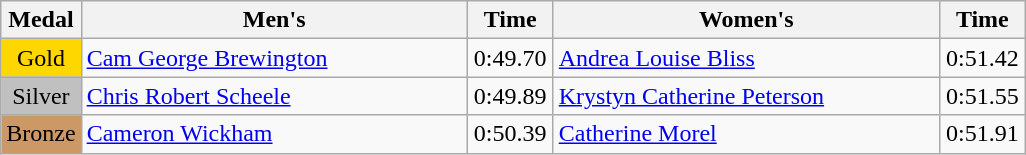<table class="wikitable" style="text-align:center">
<tr bgcolor="#efefef">
<th>Medal</th>
<th width="250">Men's</th>
<th width="50">Time</th>
<th width="250">Women's</th>
<th width="50">Time</th>
</tr>
<tr>
<td bgcolor="gold">Gold</td>
<td style="text-align:left"> <a href='#'>Cam George Brewington</a></td>
<td>0:49.70</td>
<td style="text-align:left"> <a href='#'>Andrea Louise Bliss</a></td>
<td>0:51.42</td>
</tr>
<tr>
<td bgcolor="silver">Silver</td>
<td style="text-align:left"> <a href='#'>Chris Robert Scheele</a></td>
<td>0:49.89</td>
<td style="text-align:left"> <a href='#'>Krystyn Catherine Peterson</a></td>
<td>0:51.55</td>
</tr>
<tr>
<td bgcolor="CC9966">Bronze</td>
<td style="text-align:left"> <a href='#'>Cameron Wickham</a></td>
<td>0:50.39</td>
<td style="text-align:left"> <a href='#'>Catherine Morel</a></td>
<td>0:51.91</td>
</tr>
</table>
